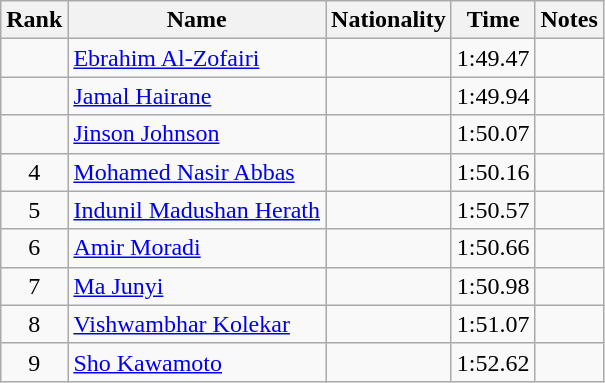<table class="wikitable sortable" style="text-align:center">
<tr>
<th>Rank</th>
<th>Name</th>
<th>Nationality</th>
<th>Time</th>
<th>Notes</th>
</tr>
<tr>
<td></td>
<td align=left><a href='#'>Ebrahim Al-Zofairi</a></td>
<td align=left></td>
<td>1:49.47</td>
<td></td>
</tr>
<tr>
<td></td>
<td align=left><a href='#'>Jamal Hairane</a></td>
<td align=left></td>
<td>1:49.94</td>
<td></td>
</tr>
<tr>
<td></td>
<td align=left><a href='#'>Jinson Johnson</a></td>
<td align=left></td>
<td>1:50.07</td>
<td></td>
</tr>
<tr>
<td>4</td>
<td align=left><a href='#'>Mohamed Nasir Abbas</a></td>
<td align=left></td>
<td>1:50.16</td>
<td></td>
</tr>
<tr>
<td>5</td>
<td align=left><a href='#'>Indunil Madushan Herath</a></td>
<td align=left></td>
<td>1:50.57</td>
<td></td>
</tr>
<tr>
<td>6</td>
<td align=left><a href='#'>Amir Moradi</a></td>
<td align=left></td>
<td>1:50.66</td>
<td></td>
</tr>
<tr>
<td>7</td>
<td align=left><a href='#'>Ma Junyi</a></td>
<td align=left></td>
<td>1:50.98</td>
<td></td>
</tr>
<tr>
<td>8</td>
<td align=left><a href='#'>Vishwambhar Kolekar</a></td>
<td align=left></td>
<td>1:51.07</td>
<td></td>
</tr>
<tr>
<td>9</td>
<td align=left><a href='#'>Sho Kawamoto</a></td>
<td align=left></td>
<td>1:52.62</td>
<td></td>
</tr>
</table>
